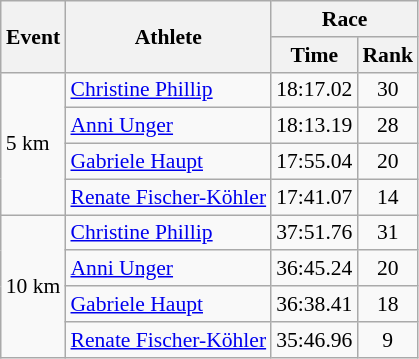<table class="wikitable" border="1" style="font-size:90%">
<tr>
<th rowspan=2>Event</th>
<th rowspan=2>Athlete</th>
<th colspan=2>Race</th>
</tr>
<tr>
<th>Time</th>
<th>Rank</th>
</tr>
<tr>
<td rowspan=4>5 km</td>
<td><a href='#'>Christine Phillip</a></td>
<td align=center>18:17.02</td>
<td align=center>30</td>
</tr>
<tr>
<td><a href='#'>Anni Unger</a></td>
<td align=center>18:13.19</td>
<td align=center>28</td>
</tr>
<tr>
<td><a href='#'>Gabriele Haupt</a></td>
<td align=center>17:55.04</td>
<td align=center>20</td>
</tr>
<tr>
<td><a href='#'>Renate Fischer-Köhler</a></td>
<td align=center>17:41.07</td>
<td align=center>14</td>
</tr>
<tr>
<td rowspan=4>10 km</td>
<td><a href='#'>Christine Phillip</a></td>
<td align=center>37:51.76</td>
<td align=center>31</td>
</tr>
<tr>
<td><a href='#'>Anni Unger</a></td>
<td align=center>36:45.24</td>
<td align=center>20</td>
</tr>
<tr>
<td><a href='#'>Gabriele Haupt</a></td>
<td align=center>36:38.41</td>
<td align=center>18</td>
</tr>
<tr>
<td><a href='#'>Renate Fischer-Köhler</a></td>
<td align=center>35:46.96</td>
<td align=center>9</td>
</tr>
</table>
